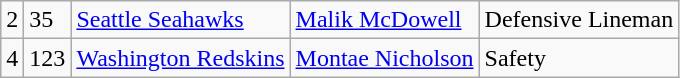<table class="wikitable">
<tr>
<td>2</td>
<td>35</td>
<td><a href='#'>Seattle Seahawks</a></td>
<td><a href='#'>Malik McDowell</a></td>
<td>Defensive Lineman</td>
</tr>
<tr>
<td>4</td>
<td>123</td>
<td><a href='#'>Washington Redskins</a></td>
<td><a href='#'>Montae Nicholson</a></td>
<td>Safety</td>
</tr>
</table>
